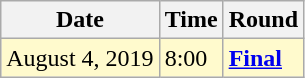<table class="wikitable">
<tr>
<th>Date</th>
<th>Time</th>
<th>Round</th>
</tr>
<tr style=background:lemonchiffon>
<td>August 4, 2019</td>
<td>8:00</td>
<td><strong><a href='#'>Final</a></strong></td>
</tr>
</table>
